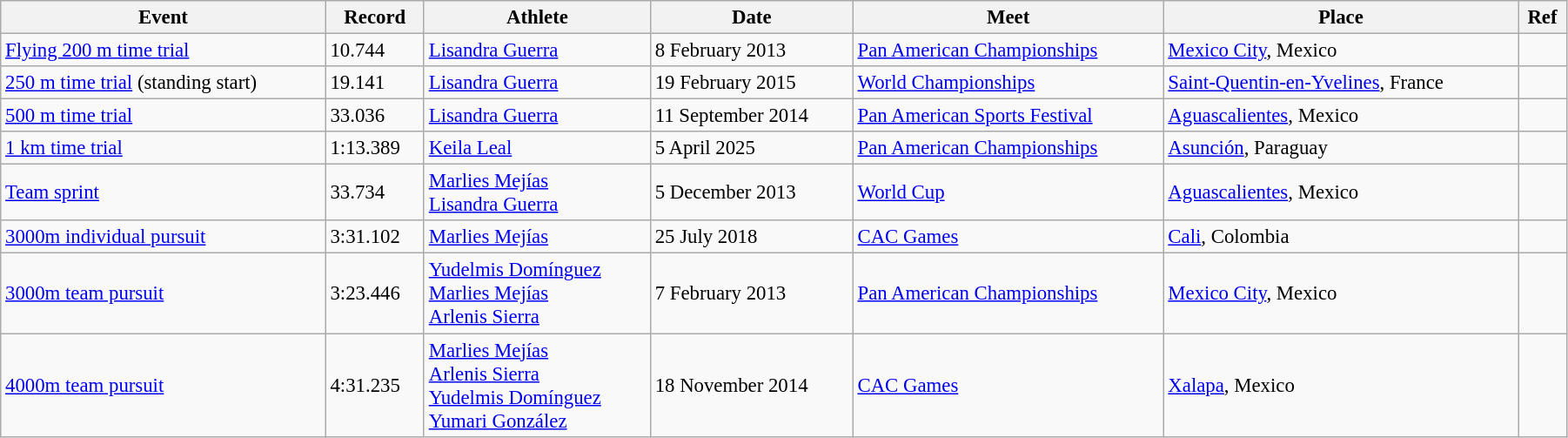<table class="wikitable" style="font-size:95%; width: 95%;">
<tr>
<th>Event</th>
<th>Record</th>
<th>Athlete</th>
<th>Date</th>
<th>Meet</th>
<th>Place</th>
<th>Ref</th>
</tr>
<tr>
<td><a href='#'>Flying 200 m time trial</a></td>
<td>10.744</td>
<td><a href='#'>Lisandra Guerra</a></td>
<td>8 February 2013</td>
<td><a href='#'>Pan American Championships</a></td>
<td><a href='#'>Mexico City</a>, Mexico</td>
<td></td>
</tr>
<tr>
<td><a href='#'>250 m time trial</a> (standing start)</td>
<td>19.141</td>
<td><a href='#'>Lisandra Guerra</a></td>
<td>19 February 2015</td>
<td><a href='#'>World Championships</a></td>
<td><a href='#'>Saint-Quentin-en-Yvelines</a>, France</td>
<td></td>
</tr>
<tr>
<td><a href='#'>500 m time trial</a></td>
<td>33.036</td>
<td><a href='#'>Lisandra Guerra</a></td>
<td>11 September 2014</td>
<td><a href='#'>Pan American Sports Festival</a></td>
<td><a href='#'>Aguascalientes</a>, Mexico</td>
<td></td>
</tr>
<tr>
<td><a href='#'>1 km time trial</a></td>
<td>1:13.389</td>
<td><a href='#'>Keila Leal</a></td>
<td>5 April 2025</td>
<td><a href='#'>Pan American Championships</a></td>
<td><a href='#'>Asunción</a>, Paraguay</td>
<td></td>
</tr>
<tr>
<td><a href='#'>Team sprint</a></td>
<td>33.734</td>
<td><a href='#'>Marlies Mejías</a><br><a href='#'>Lisandra Guerra</a></td>
<td>5 December 2013</td>
<td><a href='#'>World Cup</a></td>
<td><a href='#'>Aguascalientes</a>, Mexico</td>
<td></td>
</tr>
<tr>
<td><a href='#'>3000m individual pursuit</a></td>
<td>3:31.102</td>
<td><a href='#'>Marlies Mejías</a></td>
<td>25 July 2018</td>
<td><a href='#'>CAC Games</a></td>
<td><a href='#'>Cali</a>, Colombia</td>
<td></td>
</tr>
<tr>
<td><a href='#'>3000m team pursuit</a></td>
<td>3:23.446</td>
<td><a href='#'>Yudelmis Domínguez</a><br><a href='#'>Marlies Mejías</a><br><a href='#'>Arlenis Sierra</a></td>
<td>7 February 2013</td>
<td><a href='#'>Pan American Championships</a></td>
<td><a href='#'>Mexico City</a>, Mexico</td>
<td></td>
</tr>
<tr>
<td><a href='#'>4000m team pursuit</a></td>
<td>4:31.235</td>
<td><a href='#'>Marlies Mejías</a><br><a href='#'>Arlenis Sierra</a><br><a href='#'>Yudelmis Domínguez</a><br><a href='#'>Yumari González</a></td>
<td>18 November 2014</td>
<td><a href='#'>CAC Games</a></td>
<td><a href='#'>Xalapa</a>, Mexico</td>
<td></td>
</tr>
</table>
